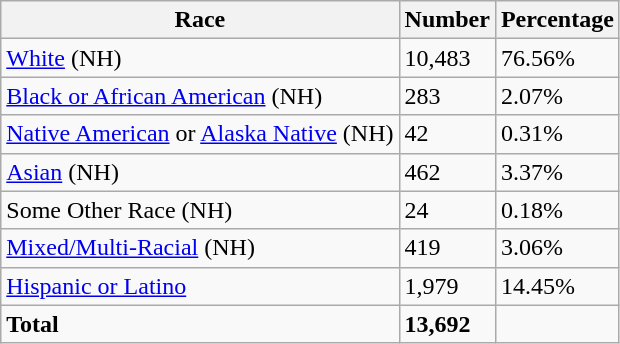<table class="wikitable">
<tr>
<th>Race</th>
<th>Number</th>
<th>Percentage</th>
</tr>
<tr>
<td><a href='#'>White</a> (NH)</td>
<td>10,483</td>
<td>76.56%</td>
</tr>
<tr>
<td><a href='#'>Black or African American</a> (NH)</td>
<td>283</td>
<td>2.07%</td>
</tr>
<tr>
<td><a href='#'>Native American</a> or <a href='#'>Alaska Native</a> (NH)</td>
<td>42</td>
<td>0.31%</td>
</tr>
<tr>
<td><a href='#'>Asian</a> (NH)</td>
<td>462</td>
<td>3.37%</td>
</tr>
<tr>
<td>Some Other Race (NH)</td>
<td>24</td>
<td>0.18%</td>
</tr>
<tr>
<td><a href='#'>Mixed/Multi-Racial</a> (NH)</td>
<td>419</td>
<td>3.06%</td>
</tr>
<tr>
<td><a href='#'>Hispanic or Latino</a></td>
<td>1,979</td>
<td>14.45%</td>
</tr>
<tr>
<td><strong>Total</strong></td>
<td><strong>13,692</strong></td>
<td></td>
</tr>
</table>
